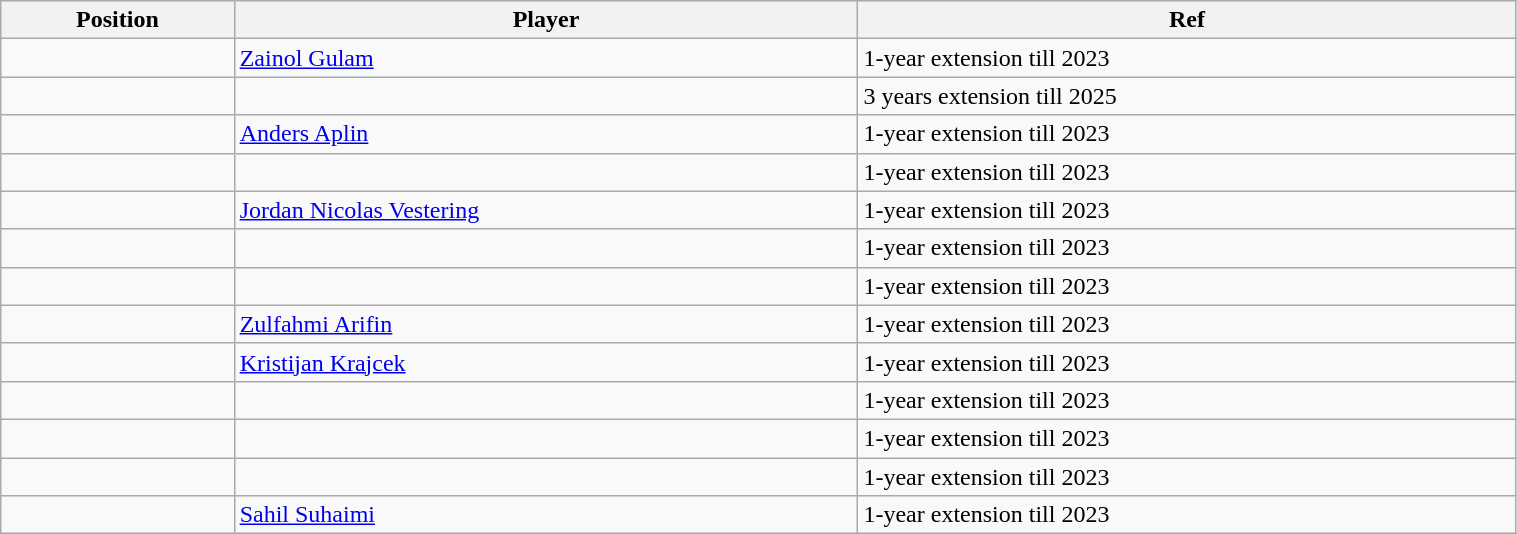<table class="wikitable sortable" style="width:80%; text-align:center; font-size:100%; text-align:left;">
<tr>
<th><strong>Position</strong></th>
<th><strong>Player</strong></th>
<th><strong>Ref</strong></th>
</tr>
<tr>
<td></td>
<td> <a href='#'>Zainol Gulam</a></td>
<td>1-year extension till 2023 </td>
</tr>
<tr>
<td></td>
<td></td>
<td>3 years extension till 2025 </td>
</tr>
<tr>
<td></td>
<td> <a href='#'>Anders Aplin</a></td>
<td>1-year extension till 2023 </td>
</tr>
<tr>
<td></td>
<td></td>
<td>1-year extension till 2023 </td>
</tr>
<tr>
<td></td>
<td> <a href='#'>Jordan Nicolas Vestering</a></td>
<td>1-year extension till 2023 </td>
</tr>
<tr>
<td></td>
<td></td>
<td>1-year extension till 2023 </td>
</tr>
<tr>
<td></td>
<td></td>
<td>1-year extension till 2023 </td>
</tr>
<tr>
<td></td>
<td> <a href='#'>Zulfahmi Arifin</a></td>
<td>1-year extension till 2023</td>
</tr>
<tr>
<td></td>
<td> <a href='#'>Kristijan Krajcek</a></td>
<td>1-year extension till 2023 </td>
</tr>
<tr>
<td></td>
<td></td>
<td>1-year extension till 2023 </td>
</tr>
<tr>
<td></td>
<td></td>
<td>1-year extension till 2023 </td>
</tr>
<tr>
<td></td>
<td></td>
<td>1-year extension till 2023 </td>
</tr>
<tr>
<td></td>
<td> <a href='#'>Sahil Suhaimi</a></td>
<td>1-year extension till 2023 </td>
</tr>
</table>
